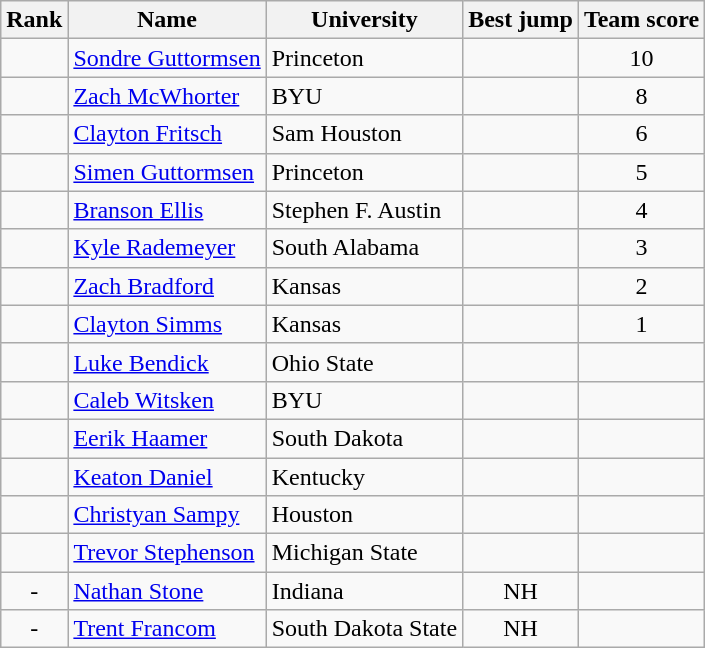<table class="wikitable sortable" style="text-align:center">
<tr>
<th>Rank</th>
<th>Name</th>
<th>University</th>
<th>Best jump</th>
<th>Team score</th>
</tr>
<tr>
<td></td>
<td align=left><a href='#'>Sondre Guttormsen</a></td>
<td align="left">Princeton</td>
<td><strong></strong></td>
<td>10</td>
</tr>
<tr>
<td></td>
<td align=left><a href='#'>Zach McWhorter</a></td>
<td align="left">BYU</td>
<td><strong></strong></td>
<td>8</td>
</tr>
<tr>
<td></td>
<td align=left><a href='#'>Clayton Fritsch</a></td>
<td align="left">Sam Houston</td>
<td><strong></strong></td>
<td>6</td>
</tr>
<tr>
<td></td>
<td align=left><a href='#'>Simen Guttormsen</a></td>
<td align="left">Princeton</td>
<td><strong></strong></td>
<td>5</td>
</tr>
<tr>
<td></td>
<td align=left><a href='#'>Branson Ellis</a></td>
<td align="left">Stephen F. Austin</td>
<td><strong></strong></td>
<td>4</td>
</tr>
<tr>
<td></td>
<td align=left><a href='#'>Kyle Rademeyer</a></td>
<td align="left">South Alabama</td>
<td><strong></strong></td>
<td>3</td>
</tr>
<tr>
<td></td>
<td align=left><a href='#'>Zach Bradford</a></td>
<td align="left">Kansas</td>
<td><strong></strong></td>
<td>2</td>
</tr>
<tr>
<td></td>
<td align=left><a href='#'>Clayton Simms</a></td>
<td align="left">Kansas</td>
<td><strong></strong></td>
<td>1</td>
</tr>
<tr>
<td></td>
<td align=left><a href='#'>Luke Bendick</a></td>
<td align="left">Ohio State</td>
<td><strong></strong></td>
<td></td>
</tr>
<tr>
<td></td>
<td align=left><a href='#'>Caleb Witsken</a></td>
<td align="left">BYU</td>
<td><strong></strong></td>
<td></td>
</tr>
<tr>
<td></td>
<td align=left><a href='#'>Eerik Haamer</a></td>
<td align="left">South Dakota</td>
<td><strong></strong></td>
<td></td>
</tr>
<tr>
<td></td>
<td align=left><a href='#'>Keaton Daniel</a></td>
<td align="left">Kentucky</td>
<td><strong></strong></td>
<td></td>
</tr>
<tr>
<td></td>
<td align=left><a href='#'>Christyan Sampy</a></td>
<td align="left">Houston</td>
<td><strong></strong></td>
<td></td>
</tr>
<tr>
<td></td>
<td align=left><a href='#'>Trevor Stephenson</a></td>
<td align="left">Michigan State</td>
<td><strong></strong></td>
<td></td>
</tr>
<tr>
<td>-</td>
<td align="left"><a href='#'>Nathan Stone</a></td>
<td align="left">Indiana</td>
<td>NH</td>
<td></td>
</tr>
<tr>
<td>-</td>
<td align="left"><a href='#'>Trent Francom</a></td>
<td align="left">South Dakota State</td>
<td>NH</td>
<td></td>
</tr>
</table>
